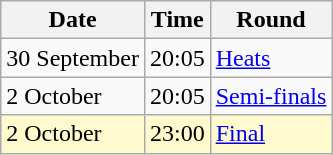<table class="wikitable">
<tr>
<th>Date</th>
<th>Time</th>
<th>Round</th>
</tr>
<tr>
<td>30 September</td>
<td>20:05</td>
<td><a href='#'>Heats</a></td>
</tr>
<tr>
<td>2 October</td>
<td>20:05</td>
<td><a href='#'>Semi-finals</a></td>
</tr>
<tr style=background:lemonchiffon>
<td>2 October</td>
<td>23:00</td>
<td><a href='#'>Final</a></td>
</tr>
</table>
